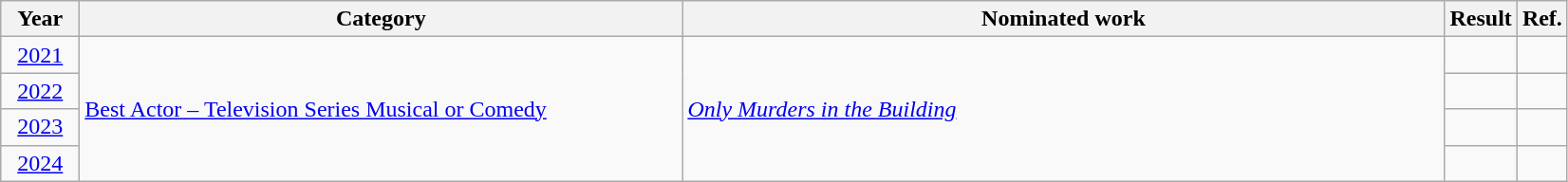<table class=wikitable>
<tr>
<th scope="col" style="width:3em;">Year</th>
<th scope="col" style="width:26em;">Category</th>
<th scope="col" style="width:33em;">Nominated work</th>
<th scope="col" style="width:2em;">Result</th>
<th>Ref.</th>
</tr>
<tr>
<td style="text-align:center;"><a href='#'>2021</a></td>
<td rowspan=4><a href='#'>Best Actor – Television Series Musical or Comedy</a></td>
<td rowspan=4><em><a href='#'>Only Murders in the Building</a></em></td>
<td></td>
<td></td>
</tr>
<tr>
<td style="text-align:center;"><a href='#'>2022</a></td>
<td></td>
<td></td>
</tr>
<tr>
<td style="text-align:center;"><a href='#'>2023</a></td>
<td></td>
<td></td>
</tr>
<tr>
<td style="text-align:center;"><a href='#'>2024</a></td>
<td></td>
<td></td>
</tr>
</table>
